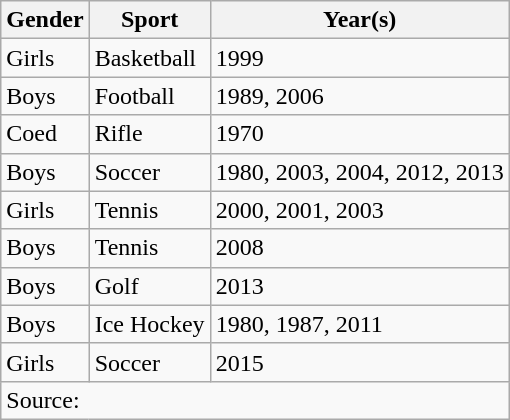<table class="wikitable">
<tr>
<th>Gender</th>
<th>Sport</th>
<th>Year(s)</th>
</tr>
<tr>
<td>Girls</td>
<td>Basketball</td>
<td>1999</td>
</tr>
<tr>
<td>Boys</td>
<td>Football</td>
<td>1989, 2006</td>
</tr>
<tr>
<td>Coed</td>
<td>Rifle</td>
<td>1970</td>
</tr>
<tr>
<td>Boys</td>
<td>Soccer</td>
<td>1980, 2003, 2004, 2012, 2013</td>
</tr>
<tr>
<td>Girls</td>
<td>Tennis</td>
<td>2000, 2001, 2003</td>
</tr>
<tr>
<td>Boys</td>
<td>Tennis</td>
<td>2008</td>
</tr>
<tr>
<td>Boys</td>
<td>Golf</td>
<td>2013</td>
</tr>
<tr>
<td>Boys</td>
<td>Ice Hockey</td>
<td>1980, 1987, 2011</td>
</tr>
<tr>
<td>Girls</td>
<td>Soccer</td>
<td>2015</td>
</tr>
<tr>
<td colspan="3">Source:</td>
</tr>
</table>
